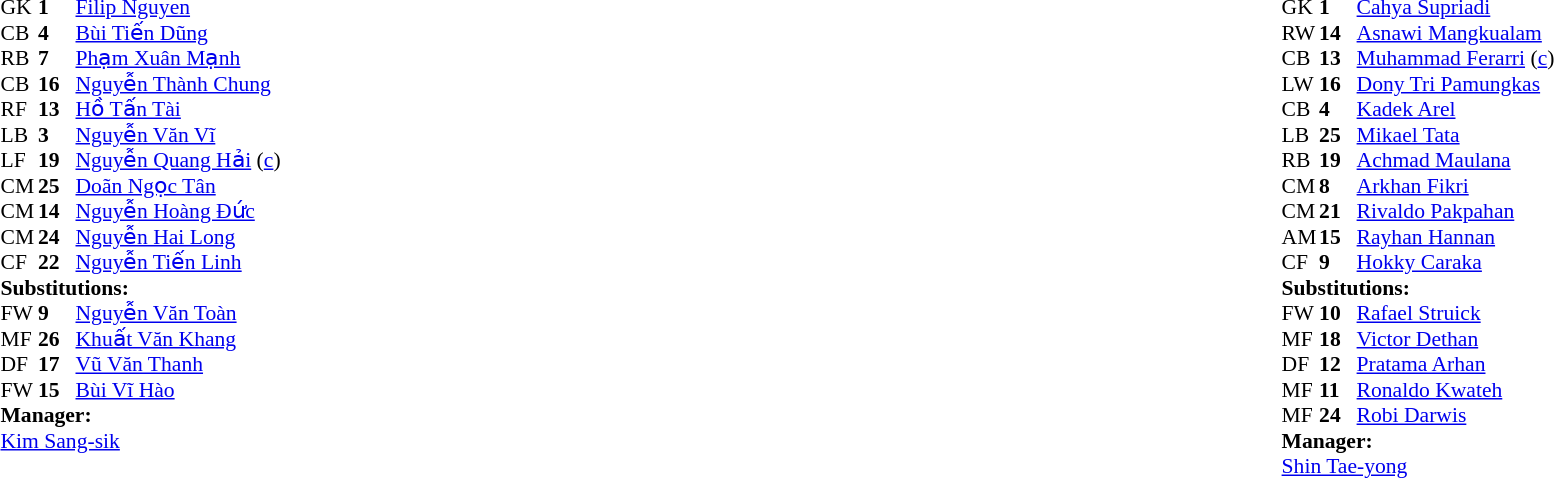<table width="100%">
<tr>
<td valign="top" width="40%"><br><table style="font-size:90%" cellspacing="0" cellpadding="0">
<tr>
<th width=25></th>
<th width=25></th>
</tr>
<tr>
<td>GK</td>
<td><strong>1</strong></td>
<td><a href='#'>Filip Nguyen</a></td>
</tr>
<tr>
<td>CB</td>
<td><strong>4</strong></td>
<td><a href='#'>Bùi Tiến Dũng</a></td>
</tr>
<tr>
<td>RB</td>
<td><strong>7</strong></td>
<td><a href='#'>Phạm Xuân Mạnh</a></td>
</tr>
<tr>
<td>CB</td>
<td><strong>16</strong></td>
<td><a href='#'>Nguyễn Thành Chung</a></td>
<td></td>
</tr>
<tr>
<td>RF</td>
<td><strong>13</strong></td>
<td><a href='#'>Hồ Tấn Tài</a></td>
<td></td>
<td></td>
</tr>
<tr>
<td>LB</td>
<td><strong>3</strong></td>
<td><a href='#'>Nguyễn Văn Vĩ</a></td>
<td></td>
<td></td>
</tr>
<tr>
<td>LF</td>
<td><strong>19</strong></td>
<td><a href='#'>Nguyễn Quang Hải</a> (<a href='#'>c</a>)</td>
</tr>
<tr>
<td>CM</td>
<td><strong>25</strong></td>
<td><a href='#'>Doãn Ngọc Tân</a></td>
<td></td>
<td></td>
</tr>
<tr>
<td>CM</td>
<td><strong>14</strong></td>
<td><a href='#'>Nguyễn Hoàng Đức</a></td>
</tr>
<tr>
<td>CM</td>
<td><strong>24</strong></td>
<td><a href='#'>Nguyễn Hai Long</a></td>
</tr>
<tr>
<td>CF</td>
<td><strong>22</strong></td>
<td><a href='#'>Nguyễn Tiến Linh</a></td>
<td></td>
<td></td>
</tr>
<tr>
<td colspan=3><strong>Substitutions:</strong></td>
</tr>
<tr>
<td>FW</td>
<td><strong>9</strong></td>
<td><a href='#'>Nguyễn Văn Toàn</a></td>
<td></td>
<td></td>
</tr>
<tr>
<td>MF</td>
<td><strong>26</strong></td>
<td><a href='#'>Khuất Văn Khang</a></td>
<td></td>
<td></td>
</tr>
<tr>
<td>DF</td>
<td><strong>17</strong></td>
<td><a href='#'>Vũ Văn Thanh</a></td>
<td></td>
<td></td>
</tr>
<tr>
<td>FW</td>
<td><strong>15</strong></td>
<td><a href='#'>Bùi Vĩ Hào</a></td>
<td></td>
<td></td>
</tr>
<tr>
<td colspan=3><strong>Manager:</strong></td>
</tr>
<tr>
<td colspan=3> <a href='#'>Kim Sang-sik</a></td>
</tr>
</table>
</td>
<td valign="top"></td>
<td valign="top" width="50%"><br><table style="font-size:90%; margin:auto" cellspacing="0" cellpadding="0">
<tr>
<th width=25></th>
<th width=25></th>
</tr>
<tr>
<td>GK</td>
<td><strong>1</strong></td>
<td><a href='#'>Cahya Supriadi</a></td>
</tr>
<tr>
<td>RW</td>
<td><strong>14</strong></td>
<td><a href='#'>Asnawi Mangkualam</a></td>
</tr>
<tr>
<td>CB</td>
<td><strong>13</strong></td>
<td><a href='#'>Muhammad Ferarri</a> (<a href='#'>c</a>)</td>
</tr>
<tr>
<td>LW</td>
<td><strong>16</strong></td>
<td><a href='#'>Dony Tri Pamungkas</a></td>
<td></td>
<td></td>
</tr>
<tr>
<td>CB</td>
<td><strong>4</strong></td>
<td><a href='#'>Kadek Arel</a></td>
</tr>
<tr>
<td>LB</td>
<td><strong>25</strong></td>
<td><a href='#'>Mikael Tata</a></td>
<td></td>
<td></td>
</tr>
<tr>
<td>RB</td>
<td><strong>19</strong></td>
<td><a href='#'>Achmad Maulana</a></td>
</tr>
<tr>
<td>CM</td>
<td><strong>8</strong></td>
<td><a href='#'>Arkhan Fikri</a></td>
</tr>
<tr>
<td>CM</td>
<td><strong>21</strong></td>
<td><a href='#'>Rivaldo Pakpahan</a></td>
<td></td>
<td></td>
</tr>
<tr>
<td>AM</td>
<td><strong>15</strong></td>
<td><a href='#'>Rayhan Hannan</a></td>
<td></td>
<td></td>
</tr>
<tr>
<td>CF</td>
<td><strong>9</strong></td>
<td><a href='#'>Hokky Caraka</a></td>
<td></td>
<td></td>
</tr>
<tr>
<td colspan=3><strong>Substitutions:</strong></td>
</tr>
<tr>
<td>FW</td>
<td><strong>10</strong></td>
<td><a href='#'>Rafael Struick</a></td>
<td></td>
<td></td>
</tr>
<tr>
<td>MF</td>
<td><strong>18</strong></td>
<td><a href='#'>Victor Dethan</a></td>
<td></td>
<td></td>
</tr>
<tr>
<td>DF</td>
<td><strong>12</strong></td>
<td><a href='#'>Pratama Arhan</a></td>
<td></td>
<td></td>
</tr>
<tr>
<td>MF</td>
<td><strong>11</strong></td>
<td><a href='#'>Ronaldo Kwateh</a></td>
<td></td>
<td></td>
</tr>
<tr>
<td>MF</td>
<td><strong>24</strong></td>
<td><a href='#'>Robi Darwis</a></td>
<td></td>
<td></td>
</tr>
<tr>
<td colspan=3><strong>Manager:</strong></td>
</tr>
<tr>
<td colspan=3> <a href='#'>Shin Tae-yong</a></td>
</tr>
</table>
</td>
</tr>
</table>
